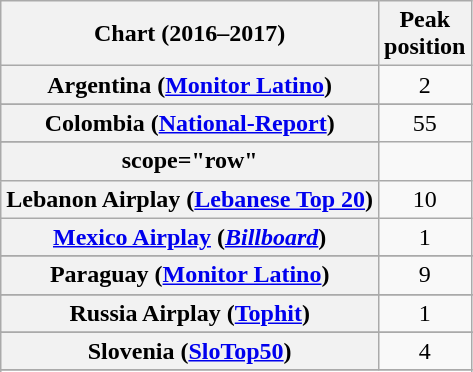<table class="wikitable sortable plainrowheaders" style="text-align:center">
<tr>
<th scope="col">Chart (2016–2017)</th>
<th scope="col">Peak<br> position</th>
</tr>
<tr>
<th scope="row">Argentina (<a href='#'>Monitor Latino</a>)</th>
<td>2</td>
</tr>
<tr>
</tr>
<tr>
</tr>
<tr>
</tr>
<tr>
</tr>
<tr>
</tr>
<tr>
<th scope="row">Colombia (<a href='#'>National-Report</a>)</th>
<td>55</td>
</tr>
<tr>
</tr>
<tr>
</tr>
<tr>
</tr>
<tr>
</tr>
<tr>
</tr>
<tr>
</tr>
<tr>
</tr>
<tr>
</tr>
<tr>
</tr>
<tr>
</tr>
<tr>
</tr>
<tr>
</tr>
<tr>
<th>scope="row"</th>
</tr>
<tr>
<th scope="row">Lebanon Airplay (<a href='#'>Lebanese Top 20</a>)</th>
<td>10</td>
</tr>
<tr>
<th scope="row"><a href='#'>Mexico Airplay</a> (<em><a href='#'>Billboard</a></em>)</th>
<td>1</td>
</tr>
<tr>
</tr>
<tr>
</tr>
<tr>
</tr>
<tr>
</tr>
<tr>
<th scope="row">Paraguay (<a href='#'>Monitor Latino</a>)</th>
<td>9</td>
</tr>
<tr>
</tr>
<tr>
</tr>
<tr>
</tr>
<tr>
<th scope="row">Russia Airplay (<a href='#'>Tophit</a>)</th>
<td>1</td>
</tr>
<tr>
</tr>
<tr>
</tr>
<tr>
</tr>
<tr>
<th scope="row">Slovenia (<a href='#'>SloTop50</a>)</th>
<td>4</td>
</tr>
<tr>
</tr>
<tr>
</tr>
<tr>
</tr>
<tr>
</tr>
<tr>
</tr>
<tr>
</tr>
<tr>
</tr>
<tr>
</tr>
<tr>
</tr>
<tr>
</tr>
</table>
